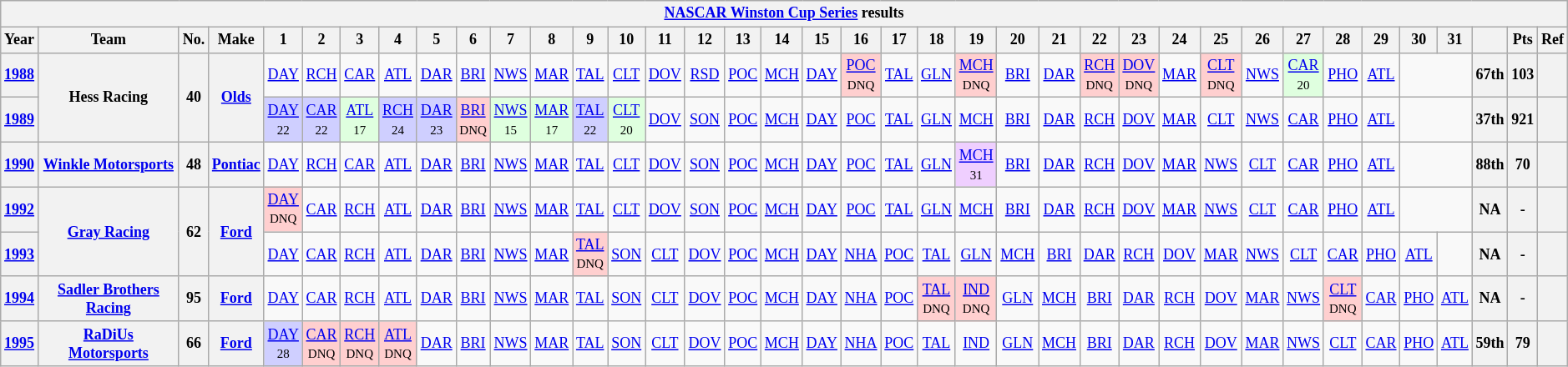<table class="wikitable" style="text-align:center; font-size:75%">
<tr>
<th colspan=45><a href='#'>NASCAR Winston Cup Series</a> results</th>
</tr>
<tr>
<th>Year</th>
<th>Team</th>
<th>No.</th>
<th>Make</th>
<th>1</th>
<th>2</th>
<th>3</th>
<th>4</th>
<th>5</th>
<th>6</th>
<th>7</th>
<th>8</th>
<th>9</th>
<th>10</th>
<th>11</th>
<th>12</th>
<th>13</th>
<th>14</th>
<th>15</th>
<th>16</th>
<th>17</th>
<th>18</th>
<th>19</th>
<th>20</th>
<th>21</th>
<th>22</th>
<th>23</th>
<th>24</th>
<th>25</th>
<th>26</th>
<th>27</th>
<th>28</th>
<th>29</th>
<th>30</th>
<th>31</th>
<th></th>
<th>Pts</th>
<th>Ref</th>
</tr>
<tr>
<th><a href='#'>1988</a></th>
<th rowspan=2>Hess Racing</th>
<th rowspan=2>40</th>
<th rowspan=2><a href='#'>Olds</a></th>
<td><a href='#'>DAY</a></td>
<td><a href='#'>RCH</a></td>
<td><a href='#'>CAR</a></td>
<td><a href='#'>ATL</a></td>
<td><a href='#'>DAR</a></td>
<td><a href='#'>BRI</a></td>
<td><a href='#'>NWS</a></td>
<td><a href='#'>MAR</a></td>
<td><a href='#'>TAL</a></td>
<td><a href='#'>CLT</a></td>
<td><a href='#'>DOV</a></td>
<td><a href='#'>RSD</a></td>
<td><a href='#'>POC</a></td>
<td><a href='#'>MCH</a></td>
<td><a href='#'>DAY</a></td>
<td style="background:#FFCFCF;"><a href='#'>POC</a><br><small>DNQ</small></td>
<td><a href='#'>TAL</a></td>
<td><a href='#'>GLN</a></td>
<td style="background:#FFCFCF;"><a href='#'>MCH</a><br><small>DNQ</small></td>
<td><a href='#'>BRI</a></td>
<td><a href='#'>DAR</a></td>
<td style="background:#FFCFCF;"><a href='#'>RCH</a><br><small>DNQ</small></td>
<td style="background:#FFCFCF;"><a href='#'>DOV</a><br><small>DNQ</small></td>
<td><a href='#'>MAR</a></td>
<td style="background:#FFCFCF;"><a href='#'>CLT</a><br><small>DNQ</small></td>
<td><a href='#'>NWS</a></td>
<td style="background:#DFFFDF;"><a href='#'>CAR</a><br><small>20</small></td>
<td><a href='#'>PHO</a></td>
<td><a href='#'>ATL</a></td>
<td colspan=2></td>
<th>67th</th>
<th>103</th>
<th></th>
</tr>
<tr>
<th><a href='#'>1989</a></th>
<td style="background:#CFCFFF;"><a href='#'>DAY</a><br><small>22</small></td>
<td style="background:#CFCFFF;"><a href='#'>CAR</a><br><small>22</small></td>
<td style="background:#DFFFDF;"><a href='#'>ATL</a><br><small>17</small></td>
<td style="background:#CFCFFF;"><a href='#'>RCH</a><br><small>24</small></td>
<td style="background:#CFCFFF;"><a href='#'>DAR</a><br><small>23</small></td>
<td style="background:#FFCFCF;"><a href='#'>BRI</a><br><small>DNQ</small></td>
<td style="background:#DFFFDF;"><a href='#'>NWS</a><br><small>15</small></td>
<td style="background:#DFFFDF;"><a href='#'>MAR</a><br><small>17</small></td>
<td style="background:#CFCFFF;"><a href='#'>TAL</a><br><small>22</small></td>
<td style="background:#DFFFDF;"><a href='#'>CLT</a><br><small>20</small></td>
<td><a href='#'>DOV</a></td>
<td><a href='#'>SON</a></td>
<td><a href='#'>POC</a></td>
<td><a href='#'>MCH</a></td>
<td><a href='#'>DAY</a></td>
<td><a href='#'>POC</a></td>
<td><a href='#'>TAL</a></td>
<td><a href='#'>GLN</a></td>
<td><a href='#'>MCH</a></td>
<td><a href='#'>BRI</a></td>
<td><a href='#'>DAR</a></td>
<td><a href='#'>RCH</a></td>
<td><a href='#'>DOV</a></td>
<td><a href='#'>MAR</a></td>
<td><a href='#'>CLT</a></td>
<td><a href='#'>NWS</a></td>
<td><a href='#'>CAR</a></td>
<td><a href='#'>PHO</a></td>
<td><a href='#'>ATL</a></td>
<td colspan=2></td>
<th>37th</th>
<th>921</th>
<th></th>
</tr>
<tr>
<th><a href='#'>1990</a></th>
<th><a href='#'>Winkle Motorsports</a></th>
<th>48</th>
<th><a href='#'>Pontiac</a></th>
<td><a href='#'>DAY</a></td>
<td><a href='#'>RCH</a></td>
<td><a href='#'>CAR</a></td>
<td><a href='#'>ATL</a></td>
<td><a href='#'>DAR</a></td>
<td><a href='#'>BRI</a></td>
<td><a href='#'>NWS</a></td>
<td><a href='#'>MAR</a></td>
<td><a href='#'>TAL</a></td>
<td><a href='#'>CLT</a></td>
<td><a href='#'>DOV</a></td>
<td><a href='#'>SON</a></td>
<td><a href='#'>POC</a></td>
<td><a href='#'>MCH</a></td>
<td><a href='#'>DAY</a></td>
<td><a href='#'>POC</a></td>
<td><a href='#'>TAL</a></td>
<td><a href='#'>GLN</a></td>
<td style="background:#EFCFFF;"><a href='#'>MCH</a><br><small>31</small></td>
<td><a href='#'>BRI</a></td>
<td><a href='#'>DAR</a></td>
<td><a href='#'>RCH</a></td>
<td><a href='#'>DOV</a></td>
<td><a href='#'>MAR</a></td>
<td><a href='#'>NWS</a></td>
<td><a href='#'>CLT</a></td>
<td><a href='#'>CAR</a></td>
<td><a href='#'>PHO</a></td>
<td><a href='#'>ATL</a></td>
<td colspan=2></td>
<th>88th</th>
<th>70</th>
<th></th>
</tr>
<tr>
<th><a href='#'>1992</a></th>
<th rowspan=2><a href='#'>Gray Racing</a></th>
<th rowspan=2>62</th>
<th rowspan=2><a href='#'>Ford</a></th>
<td style="background:#FFCFCF;"><a href='#'>DAY</a><br><small>DNQ</small></td>
<td><a href='#'>CAR</a></td>
<td><a href='#'>RCH</a></td>
<td><a href='#'>ATL</a></td>
<td><a href='#'>DAR</a></td>
<td><a href='#'>BRI</a></td>
<td><a href='#'>NWS</a></td>
<td><a href='#'>MAR</a></td>
<td><a href='#'>TAL</a></td>
<td><a href='#'>CLT</a></td>
<td><a href='#'>DOV</a></td>
<td><a href='#'>SON</a></td>
<td><a href='#'>POC</a></td>
<td><a href='#'>MCH</a></td>
<td><a href='#'>DAY</a></td>
<td><a href='#'>POC</a></td>
<td><a href='#'>TAL</a></td>
<td><a href='#'>GLN</a></td>
<td><a href='#'>MCH</a></td>
<td><a href='#'>BRI</a></td>
<td><a href='#'>DAR</a></td>
<td><a href='#'>RCH</a></td>
<td><a href='#'>DOV</a></td>
<td><a href='#'>MAR</a></td>
<td><a href='#'>NWS</a></td>
<td><a href='#'>CLT</a></td>
<td><a href='#'>CAR</a></td>
<td><a href='#'>PHO</a></td>
<td><a href='#'>ATL</a></td>
<td colspan=2></td>
<th>NA</th>
<th>-</th>
<th></th>
</tr>
<tr>
<th><a href='#'>1993</a></th>
<td><a href='#'>DAY</a></td>
<td><a href='#'>CAR</a></td>
<td><a href='#'>RCH</a></td>
<td><a href='#'>ATL</a></td>
<td><a href='#'>DAR</a></td>
<td><a href='#'>BRI</a></td>
<td><a href='#'>NWS</a></td>
<td><a href='#'>MAR</a></td>
<td style="background:#FFCFCF;"><a href='#'>TAL</a><br><small>DNQ</small></td>
<td><a href='#'>SON</a></td>
<td><a href='#'>CLT</a></td>
<td><a href='#'>DOV</a></td>
<td><a href='#'>POC</a></td>
<td><a href='#'>MCH</a></td>
<td><a href='#'>DAY</a></td>
<td><a href='#'>NHA</a></td>
<td><a href='#'>POC</a></td>
<td><a href='#'>TAL</a></td>
<td><a href='#'>GLN</a></td>
<td><a href='#'>MCH</a></td>
<td><a href='#'>BRI</a></td>
<td><a href='#'>DAR</a></td>
<td><a href='#'>RCH</a></td>
<td><a href='#'>DOV</a></td>
<td><a href='#'>MAR</a></td>
<td><a href='#'>NWS</a></td>
<td><a href='#'>CLT</a></td>
<td><a href='#'>CAR</a></td>
<td><a href='#'>PHO</a></td>
<td><a href='#'>ATL</a></td>
<td></td>
<th>NA</th>
<th>-</th>
<th></th>
</tr>
<tr>
<th><a href='#'>1994</a></th>
<th><a href='#'>Sadler Brothers Racing</a></th>
<th>95</th>
<th><a href='#'>Ford</a></th>
<td><a href='#'>DAY</a></td>
<td><a href='#'>CAR</a></td>
<td><a href='#'>RCH</a></td>
<td><a href='#'>ATL</a></td>
<td><a href='#'>DAR</a></td>
<td><a href='#'>BRI</a></td>
<td><a href='#'>NWS</a></td>
<td><a href='#'>MAR</a></td>
<td><a href='#'>TAL</a></td>
<td><a href='#'>SON</a></td>
<td><a href='#'>CLT</a></td>
<td><a href='#'>DOV</a></td>
<td><a href='#'>POC</a></td>
<td><a href='#'>MCH</a></td>
<td><a href='#'>DAY</a></td>
<td><a href='#'>NHA</a></td>
<td><a href='#'>POC</a></td>
<td style="background:#FFCFCF;"><a href='#'>TAL</a><br><small>DNQ</small></td>
<td style="background:#FFCFCF;"><a href='#'>IND</a><br><small>DNQ</small></td>
<td><a href='#'>GLN</a></td>
<td><a href='#'>MCH</a></td>
<td><a href='#'>BRI</a></td>
<td><a href='#'>DAR</a></td>
<td><a href='#'>RCH</a></td>
<td><a href='#'>DOV</a></td>
<td><a href='#'>MAR</a></td>
<td><a href='#'>NWS</a></td>
<td style="background:#FFCFCF;"><a href='#'>CLT</a><br><small>DNQ</small></td>
<td><a href='#'>CAR</a></td>
<td><a href='#'>PHO</a></td>
<td><a href='#'>ATL</a></td>
<th>NA</th>
<th>-</th>
<th></th>
</tr>
<tr>
<th><a href='#'>1995</a></th>
<th><a href='#'>RaDiUs Motorsports</a></th>
<th>66</th>
<th><a href='#'>Ford</a></th>
<td style="background:#CFCFFF;"><a href='#'>DAY</a><br><small>28</small></td>
<td style="background:#FFCFCF;"><a href='#'>CAR</a><br><small>DNQ</small></td>
<td style="background:#FFCFCF;"><a href='#'>RCH</a><br><small>DNQ</small></td>
<td style="background:#FFCFCF;"><a href='#'>ATL</a><br><small>DNQ</small></td>
<td><a href='#'>DAR</a></td>
<td><a href='#'>BRI</a></td>
<td><a href='#'>NWS</a></td>
<td><a href='#'>MAR</a></td>
<td><a href='#'>TAL</a></td>
<td><a href='#'>SON</a></td>
<td><a href='#'>CLT</a></td>
<td><a href='#'>DOV</a></td>
<td><a href='#'>POC</a></td>
<td><a href='#'>MCH</a></td>
<td><a href='#'>DAY</a></td>
<td><a href='#'>NHA</a></td>
<td><a href='#'>POC</a></td>
<td><a href='#'>TAL</a></td>
<td><a href='#'>IND</a></td>
<td><a href='#'>GLN</a></td>
<td><a href='#'>MCH</a></td>
<td><a href='#'>BRI</a></td>
<td><a href='#'>DAR</a></td>
<td><a href='#'>RCH</a></td>
<td><a href='#'>DOV</a></td>
<td><a href='#'>MAR</a></td>
<td><a href='#'>NWS</a></td>
<td><a href='#'>CLT</a></td>
<td><a href='#'>CAR</a></td>
<td><a href='#'>PHO</a></td>
<td><a href='#'>ATL</a></td>
<th>59th</th>
<th>79</th>
<th></th>
</tr>
</table>
